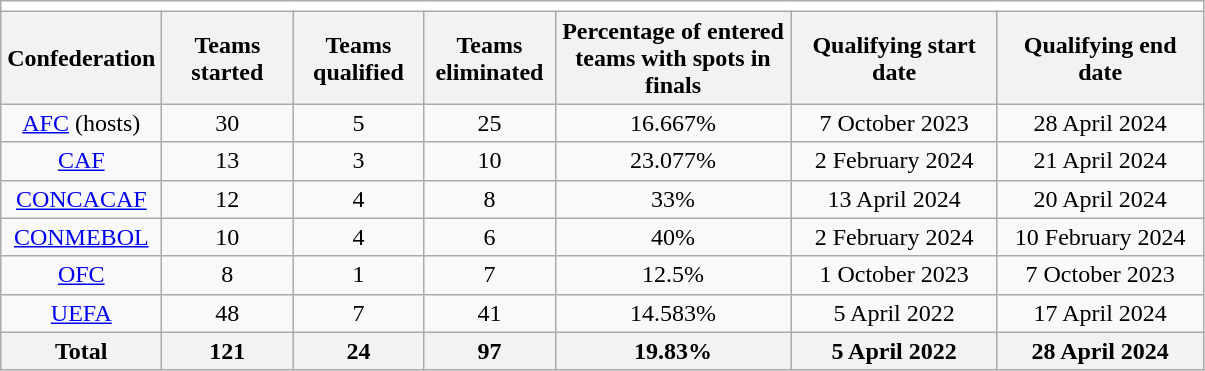<table class="wikitable" style="text-align: center;">
<tr>
<td colspan="10" style="background:white"></td>
</tr>
<tr>
<th width=100>Confederation</th>
<th width=80>Teams started</th>
<th width=80>Teams qualified</th>
<th width=80>Teams eliminated</th>
<th width=150>Percentage of entered teams with spots in finals</th>
<th width=130>Qualifying start date</th>
<th width=130>Qualifying end date</th>
</tr>
<tr>
<td><a href='#'>AFC</a> (hosts)</td>
<td>30</td>
<td>5</td>
<td>25</td>
<td>16.667%</td>
<td>7 October 2023</td>
<td>28 April 2024</td>
</tr>
<tr>
<td><a href='#'>CAF</a></td>
<td>13</td>
<td>3</td>
<td>10</td>
<td>23.077%</td>
<td>2 February 2024</td>
<td>21 April 2024</td>
</tr>
<tr>
<td><a href='#'>CONCACAF</a></td>
<td>12</td>
<td>4</td>
<td>8</td>
<td>33%</td>
<td>13 April 2024</td>
<td>20 April 2024</td>
</tr>
<tr>
<td><a href='#'>CONMEBOL</a></td>
<td>10</td>
<td>4</td>
<td>6</td>
<td>40%</td>
<td>2 February 2024</td>
<td>10 February 2024</td>
</tr>
<tr>
<td><a href='#'>OFC</a></td>
<td>8</td>
<td>1</td>
<td>7</td>
<td>12.5%</td>
<td>1 October 2023</td>
<td>7 October 2023</td>
</tr>
<tr>
<td><a href='#'>UEFA</a></td>
<td>48</td>
<td>7</td>
<td>41</td>
<td>14.583%</td>
<td>5 April 2022</td>
<td>17 April 2024</td>
</tr>
<tr>
<th>Total</th>
<th>121</th>
<th>24</th>
<th>97</th>
<th>19.83%</th>
<th>5 April 2022</th>
<th>28 April 2024</th>
</tr>
</table>
